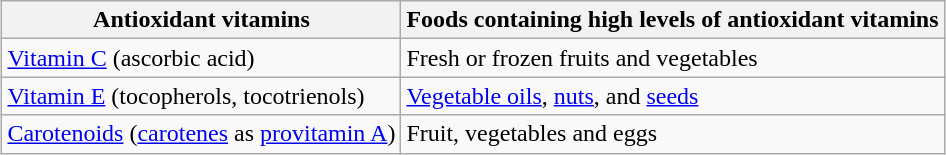<table class="wikitable" style="margin-left: auto; margin-right: auto;">
<tr>
<th>Antioxidant vitamins</th>
<th>Foods containing high levels of antioxidant vitamins</th>
</tr>
<tr>
<td><a href='#'>Vitamin C</a> (ascorbic acid)</td>
<td>Fresh or frozen fruits and vegetables</td>
</tr>
<tr>
<td><a href='#'>Vitamin E</a> (tocopherols, tocotrienols)</td>
<td><a href='#'>Vegetable oils</a>, <a href='#'>nuts</a>, and <a href='#'>seeds</a></td>
</tr>
<tr>
<td><a href='#'>Carotenoids</a> (<a href='#'>carotenes</a> as <a href='#'>provitamin A</a>)</td>
<td>Fruit, vegetables and eggs</td>
</tr>
</table>
